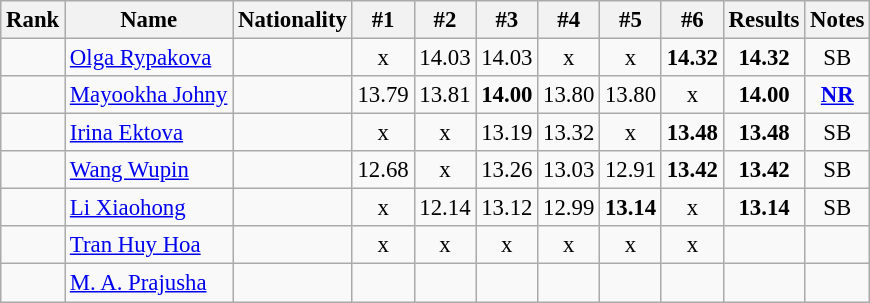<table class="wikitable sortable" style="text-align:center;font-size:95%">
<tr>
<th>Rank</th>
<th>Name</th>
<th>Nationality</th>
<th>#1</th>
<th>#2</th>
<th>#3</th>
<th>#4</th>
<th>#5</th>
<th>#6</th>
<th>Results</th>
<th>Notes</th>
</tr>
<tr>
<td></td>
<td align=left><a href='#'>Olga Rypakova</a></td>
<td align=left></td>
<td>x</td>
<td>14.03</td>
<td>14.03</td>
<td>x</td>
<td>x</td>
<td><strong>14.32</strong></td>
<td><strong>14.32</strong></td>
<td>SB</td>
</tr>
<tr>
<td></td>
<td align=left><a href='#'>Mayookha Johny</a></td>
<td align=left></td>
<td>13.79</td>
<td>13.81</td>
<td><strong>14.00</strong></td>
<td>13.80</td>
<td>13.80</td>
<td>x</td>
<td><strong>14.00</strong></td>
<td><strong><a href='#'>NR</a></strong></td>
</tr>
<tr>
<td></td>
<td align=left><a href='#'>Irina Ektova</a></td>
<td align=left></td>
<td>x</td>
<td>x</td>
<td>13.19</td>
<td>13.32</td>
<td>x</td>
<td><strong>13.48</strong></td>
<td><strong>13.48</strong></td>
<td>SB</td>
</tr>
<tr>
<td></td>
<td align=left><a href='#'>Wang Wupin</a></td>
<td align=left></td>
<td>12.68</td>
<td>x</td>
<td>13.26</td>
<td>13.03</td>
<td>12.91</td>
<td><strong>13.42</strong></td>
<td><strong>13.42</strong></td>
<td>SB</td>
</tr>
<tr>
<td></td>
<td align=left><a href='#'>Li Xiaohong</a></td>
<td align=left></td>
<td>x</td>
<td>12.14</td>
<td>13.12</td>
<td>12.99</td>
<td><strong>13.14</strong></td>
<td>x</td>
<td><strong>13.14</strong></td>
<td>SB</td>
</tr>
<tr>
<td></td>
<td align=left><a href='#'>Tran Huy Hoa</a></td>
<td align=left></td>
<td>x</td>
<td>x</td>
<td>x</td>
<td>x</td>
<td>x</td>
<td>x</td>
<td><strong></strong></td>
<td></td>
</tr>
<tr>
<td></td>
<td align=left><a href='#'>M. A. Prajusha</a></td>
<td align=left></td>
<td></td>
<td></td>
<td></td>
<td></td>
<td></td>
<td></td>
<td><strong></strong></td>
<td></td>
</tr>
</table>
